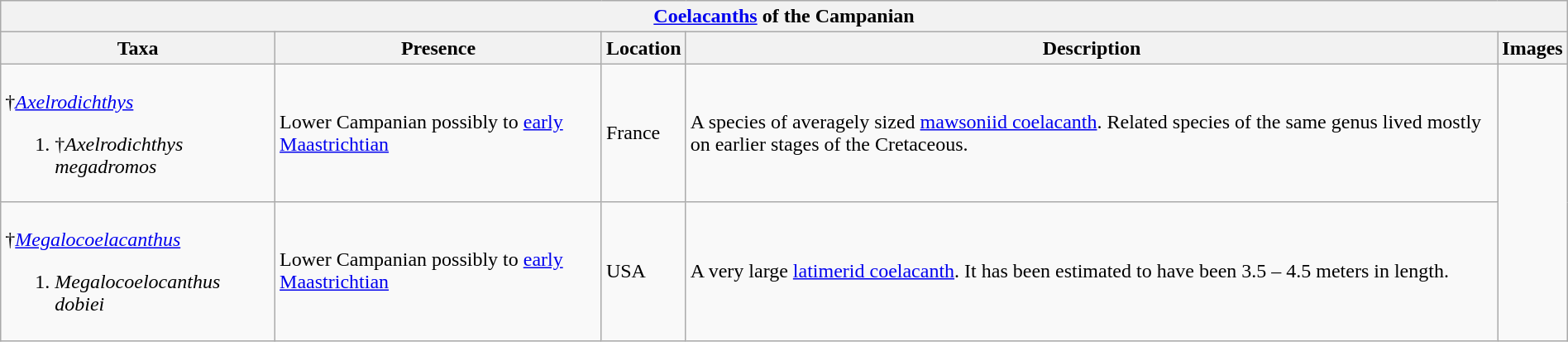<table class="wikitable" align="center" width="100%">
<tr>
<th colspan="5" align="center"><a href='#'>Coelacanths</a> of the Campanian</th>
</tr>
<tr>
<th>Taxa</th>
<th>Presence</th>
<th>Location</th>
<th>Description</th>
<th>Images</th>
</tr>
<tr>
<td><br>†<em><a href='#'>Axelrodichthys</a></em><ol><li>†<em>Axelrodichthys megadromos</em></li></ol></td>
<td>Lower Campanian possibly to <a href='#'>early Maastrichtian</a></td>
<td>France</td>
<td>A species of averagely sized <a href='#'>mawsoniid coelacanth</a>. Related species of the same genus lived mostly on earlier stages of the Cretaceous.</td>
<td rowspan="99"><br></td>
</tr>
<tr>
<td><br>†<em><a href='#'>Megalocoelacanthus</a></em><ol><li><em>Megalocoelocanthus dobiei</em></li></ol></td>
<td>Lower Campanian possibly to <a href='#'>early Maastrichtian</a></td>
<td>USA</td>
<td>A very large <a href='#'>latimerid coelacanth</a>. It has been estimated to have been 3.5 – 4.5 meters in length.</td>
</tr>
</table>
